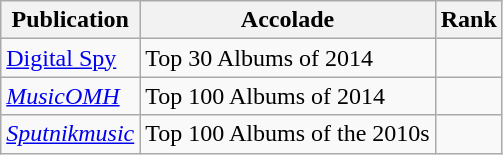<table class="sortable wikitable">
<tr>
<th>Publication</th>
<th>Accolade</th>
<th>Rank</th>
</tr>
<tr>
<td><a href='#'>Digital Spy</a></td>
<td>Top 30 Albums of 2014</td>
<td></td>
</tr>
<tr>
<td><em><a href='#'>MusicOMH</a></em></td>
<td>Top 100 Albums of 2014</td>
<td></td>
</tr>
<tr>
<td><em><a href='#'>Sputnikmusic</a></em></td>
<td>Top 100 Albums of the 2010s</td>
<td></td>
</tr>
</table>
